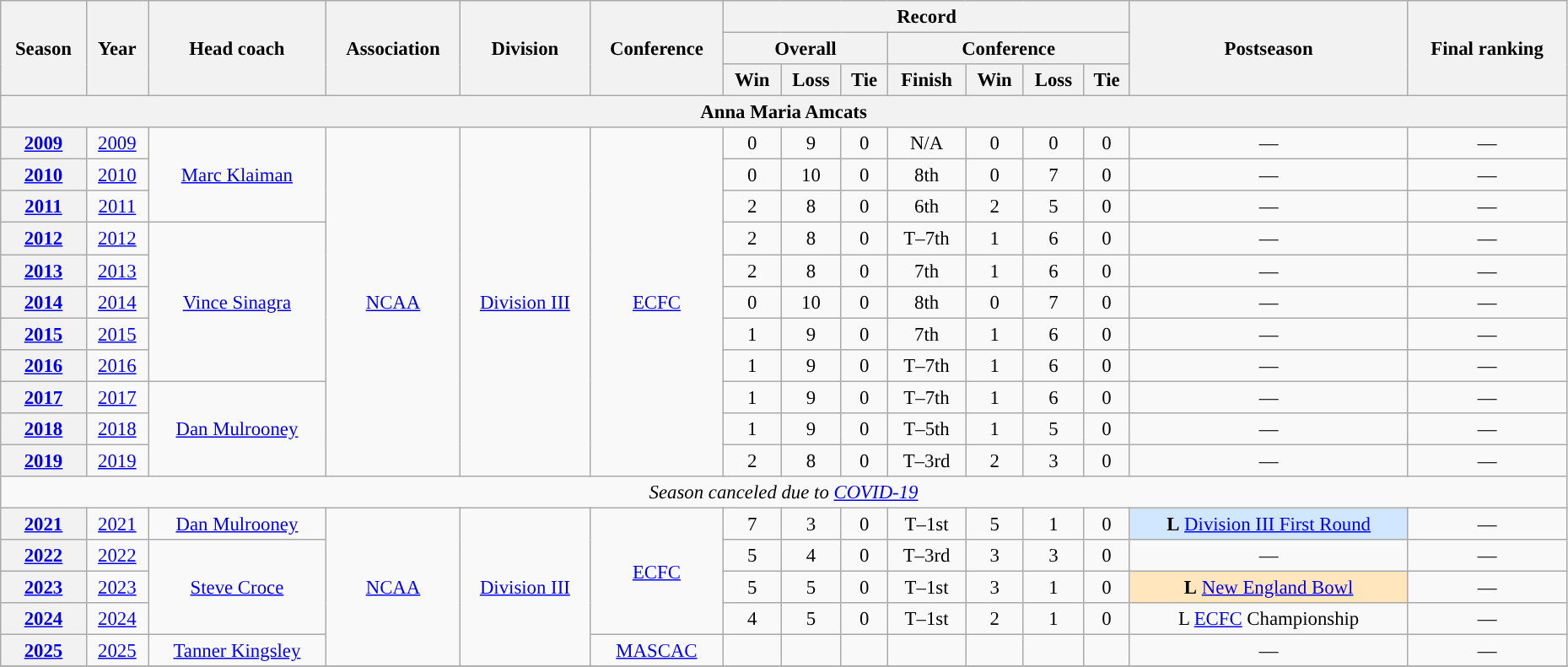<table class="wikitable" style="font-size: 95%; width:98%;text-align:center;">
<tr>
<th rowspan="3">Season</th>
<th rowspan="3">Year</th>
<th rowspan="3">Head coach</th>
<th rowspan="3">Association</th>
<th rowspan="3">Division</th>
<th rowspan="3">Conference</th>
<th colspan="7">Record</th>
<th rowspan="3">Postseason</th>
<th rowspan="3">Final ranking</th>
</tr>
<tr>
<th colspan="3">Overall</th>
<th colspan="4">Conference</th>
</tr>
<tr>
<th>Win</th>
<th>Loss</th>
<th>Tie</th>
<th>Finish</th>
<th>Win</th>
<th>Loss</th>
<th>Tie</th>
</tr>
<tr>
<th colspan="15">Anna Maria Amcats</th>
</tr>
<tr>
<th><a href='#'>2009</a></th>
<td><a href='#'>2009</a></td>
<td rowspan="3"><a href='#'>Marc Klaiman</a></td>
<td rowspan="11"><a href='#'>NCAA</a></td>
<td rowspan="11"><a href='#'>Division III</a></td>
<td rowspan="11"><a href='#'>ECFC</a></td>
<td>0</td>
<td>9</td>
<td>0</td>
<td>N/A</td>
<td>0</td>
<td>0</td>
<td>0</td>
<td>—</td>
<td>—</td>
</tr>
<tr>
<th><a href='#'>2010</a></th>
<td><a href='#'>2010</a></td>
<td>0</td>
<td>10</td>
<td>0</td>
<td>8th</td>
<td>0</td>
<td>7</td>
<td>0</td>
<td>—</td>
<td>—</td>
</tr>
<tr>
<th><a href='#'>2011</a></th>
<td><a href='#'>2011</a></td>
<td>2</td>
<td>8</td>
<td>0</td>
<td>6th</td>
<td>2</td>
<td>5</td>
<td>0</td>
<td>—</td>
<td>—</td>
</tr>
<tr>
<th><a href='#'>2012</a></th>
<td><a href='#'>2012</a></td>
<td rowspan="5"><a href='#'>Vince Sinagra</a></td>
<td>2</td>
<td>8</td>
<td>0</td>
<td>T–7th</td>
<td>1</td>
<td>6</td>
<td>0</td>
<td>—</td>
<td>—</td>
</tr>
<tr>
<th><a href='#'>2013</a></th>
<td><a href='#'>2013</a></td>
<td>2</td>
<td>8</td>
<td>0</td>
<td>7th</td>
<td>1</td>
<td>6</td>
<td>0</td>
<td>—</td>
<td>—</td>
</tr>
<tr>
<th><a href='#'>2014</a></th>
<td><a href='#'>2014</a></td>
<td>0</td>
<td>10</td>
<td>0</td>
<td>8th</td>
<td>0</td>
<td>7</td>
<td>0</td>
<td>—</td>
<td>—</td>
</tr>
<tr>
<th><a href='#'>2015</a></th>
<td><a href='#'>2015</a></td>
<td>1</td>
<td>9</td>
<td>0</td>
<td>7th</td>
<td>1</td>
<td>6</td>
<td>0</td>
<td>—</td>
<td>—</td>
</tr>
<tr>
<th><a href='#'>2016</a></th>
<td><a href='#'>2016</a></td>
<td>1</td>
<td>9</td>
<td>0</td>
<td>T–7th</td>
<td>1</td>
<td>6</td>
<td>0</td>
<td>—</td>
<td>—</td>
</tr>
<tr>
<th><a href='#'>2017</a></th>
<td><a href='#'>2017</a></td>
<td rowspan="3"><a href='#'>Dan Mulrooney</a></td>
<td>1</td>
<td>9</td>
<td>0</td>
<td>T–7th</td>
<td>1</td>
<td>6</td>
<td>0</td>
<td>—</td>
<td>—</td>
</tr>
<tr>
<th><a href='#'>2018</a></th>
<td><a href='#'>2018</a></td>
<td>1</td>
<td>9</td>
<td>0</td>
<td>T–5th</td>
<td>1</td>
<td>5</td>
<td>0</td>
<td>—</td>
<td>—</td>
</tr>
<tr>
<th><a href='#'>2019</a></th>
<td><a href='#'>2019</a></td>
<td>2</td>
<td>8</td>
<td>0</td>
<td>T–3rd</td>
<td>2</td>
<td>3</td>
<td>0</td>
<td>—</td>
<td>—</td>
</tr>
<tr>
<td colspan="15"><em>Season canceled due to <a href='#'>COVID-19</a></em></td>
</tr>
<tr>
<th><a href='#'>2021</a></th>
<td><a href='#'>2021</a></td>
<td><a href='#'>Dan Mulrooney</a></td>
<td rowspan="5"><a href='#'>NCAA</a></td>
<td rowspan="5"><a href='#'>Division III</a></td>
<td rowspan="4"><a href='#'>ECFC</a></td>
<td>7</td>
<td>3</td>
<td>0</td>
<td>T–1st</td>
<td>5</td>
<td>1</td>
<td>0</td>
<td bgcolor="#d0e7ff"><strong>L</strong> <a href='#'>Division III First Round</a></td>
<td>—</td>
</tr>
<tr>
<th><a href='#'>2022</a></th>
<td><a href='#'>2022</a></td>
<td rowspan="3"><a href='#'>Steve Croce</a></td>
<td>5</td>
<td>4</td>
<td>0</td>
<td>T–3rd</td>
<td>3</td>
<td>3</td>
<td>0</td>
<td>—</td>
<td>—</td>
</tr>
<tr>
<th><a href='#'>2023</a></th>
<td><a href='#'>2023</a></td>
<td>5</td>
<td>5</td>
<td>0</td>
<td>T–1st</td>
<td>3</td>
<td>1</td>
<td>0</td>
<td bgcolor="#ffe6bd"><strong>L</strong> <a href='#'>New England Bowl</a></td>
<td>—</td>
</tr>
<tr>
<th><a href='#'>2024</a></th>
<td><a href='#'>2024</a></td>
<td>4</td>
<td>5</td>
<td>0</td>
<td>T–1st</td>
<td>2</td>
<td>1</td>
<td>0</td>
<td>L <a href='#'>ECFC</a> Championship</td>
<td>—</td>
</tr>
<tr>
<th><a href='#'>2025</a></th>
<td><a href='#'>2025</a></td>
<td><a href='#'>Tanner Kingsley</a></td>
<td><a href='#'>MASCAC</a></td>
<td></td>
<td></td>
<td></td>
<td></td>
<td></td>
<td></td>
<td></td>
<td>—</td>
<td>—</td>
</tr>
<tr>
</tr>
</table>
